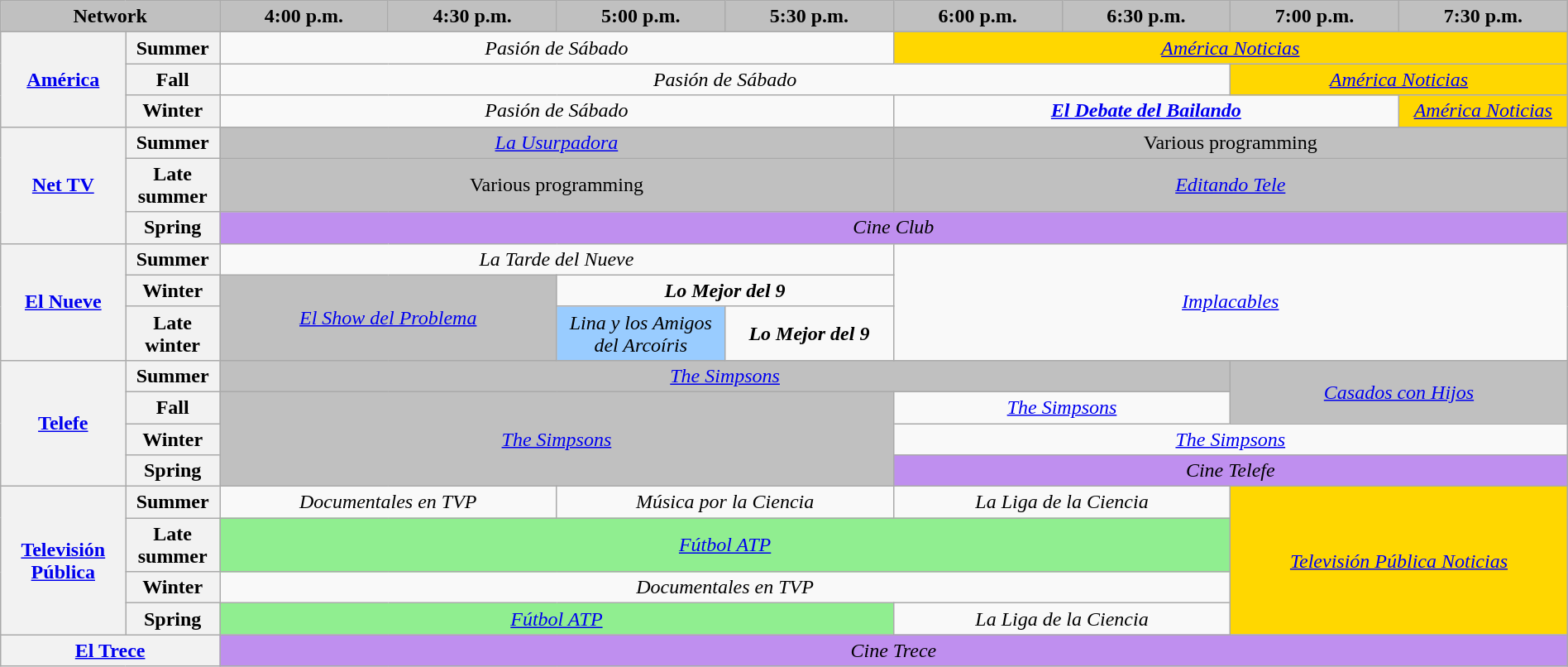<table class="wikitable" style="width:100%;margin-right:0;text-align:center">
<tr>
<th colspan="2" style="background-color:#C0C0C0;width:13%;">Network</th>
<th style="background-color:#C0C0C0;text-align:center;width:10%;">4:00 p.m.</th>
<th style="background-color:#C0C0C0;text-align:center;width:10%;">4:30 p.m.</th>
<th style="background-color:#C0C0C0;text-align:center;width:10%;">5:00 p.m.</th>
<th style="background-color:#C0C0C0;text-align:center;width:10%;">5:30 p.m.</th>
<th style="background-color:#C0C0C0;text-align:center;width:10%;">6:00 p.m.</th>
<th style="background-color:#C0C0C0;text-align:center;width:10%;">6:30 p.m.</th>
<th style="background-color:#C0C0C0;text-align:center;width:10%;">7:00 p.m.</th>
<th style="background-color:#C0C0C0;text-align:center;width:10%;">7:30 p.m.</th>
</tr>
<tr>
<th rowspan="3"><a href='#'>América</a></th>
<th>Summer</th>
<td colspan="4"><em>Pasión de Sábado</em> </td>
<td style="background:#ffd700;" colspan="4"><em><a href='#'>América Noticias</a></em></td>
</tr>
<tr>
<th>Fall</th>
<td colspan="6"><em>Pasión de Sábado</em> </td>
<td style="background:#ffd700;" colspan="2"><em><a href='#'>América Noticias</a></em></td>
</tr>
<tr>
<th>Winter</th>
<td colspan="4"><em>Pasión de Sábado</em> </td>
<td colspan="3"><strong><em><a href='#'>El Debate del Bailando</a></em></strong></td>
<td style="background:#ffd700;"><em><a href='#'>América Noticias</a></em> </td>
</tr>
<tr>
<th rowspan="3"><a href='#'>Net TV</a></th>
<th>Summer</th>
<td style="background:#C0C0C0;" colspan="4"><em><a href='#'>La Usurpadora</a></em> </td>
<td style="background:#C0C0C0;" colspan="4">Various programming</td>
</tr>
<tr>
<th>Late summer</th>
<td style="background:#C0C0C0;" colspan="4">Various programming</td>
<td style="background:#C0C0C0;" colspan="4"><em><a href='#'>Editando Tele</a></em> </td>
</tr>
<tr>
<th>Spring</th>
<td style="background:#bf8fef;" colspan="8"><em>Cine Club</em></td>
</tr>
<tr>
<th rowspan="3"><a href='#'>El Nueve</a></th>
<th>Summer</th>
<td colspan="4"><em>La Tarde del Nueve</em></td>
<td colspan="4" rowspan="3"><em><a href='#'>Implacables</a></em></td>
</tr>
<tr>
<th>Winter</th>
<td style="background:#C0C0C0;" colspan="2" rowspan="2"><em><a href='#'>El Show del Problema</a></em>  </td>
<td colspan="2"><strong><em>Lo Mejor del 9</em></strong></td>
</tr>
<tr>
<th>Late winter</th>
<td style="background:#99ccff;"><em>Lina y los Amigos del Arcoíris</em> </td>
<td><strong><em>Lo Mejor del 9</em></strong></td>
</tr>
<tr>
<th rowspan="4"><a href='#'>Telefe</a></th>
<th>Summer</th>
<td style="background:#C0C0C0;" colspan="6"><em><a href='#'>The Simpsons</a></em>  </td>
<td style="background:#C0C0C0;" colspan="2" rowspan="2"><em><a href='#'>Casados con Hijos</a></em>  </td>
</tr>
<tr>
<th>Fall</th>
<td style="background:#C0C0C0;" colspan="4" rowspan="3"><em><a href='#'>The Simpsons</a></em>  </td>
<td colspan="2"><em><a href='#'>The Simpsons</a></em></td>
</tr>
<tr>
<th>Winter</th>
<td colspan="4"><em><a href='#'>The Simpsons</a></em></td>
</tr>
<tr>
<th>Spring</th>
<td style="background:#bf8fef;" colspan="4"><em>Cine Telefe</em> </td>
</tr>
<tr>
<th rowspan="4"><a href='#'>Televisión Pública</a></th>
<th>Summer</th>
<td colspan="2"><em>Documentales en TVP</em><br></td>
<td colspan="2"><em>Música por la Ciencia</em></td>
<td colspan="2"><em>La Liga de la Ciencia</em></td>
<td style="background:#ffd700;" colspan="2" rowspan="4"><em><a href='#'>Televisión Pública Noticias</a></em></td>
</tr>
<tr>
<th>Late summer</th>
<td style="background:lightgreen;" colspan="6"><em><a href='#'>Fútbol ATP</a></em> </td>
</tr>
<tr>
<th>Winter</th>
<td colspan="6"><em>Documentales en TVP</em> </td>
</tr>
<tr>
<th>Spring</th>
<td style="background:lightgreen;" colspan="4"><em><a href='#'>Fútbol ATP</a></em> </td>
<td colspan="2"><em>La Liga de la Ciencia</em></td>
</tr>
<tr>
<th colspan="2"><a href='#'>El Trece</a></th>
<td style="background:#bf8fef;" colspan="8"><em>Cine Trece</em>  </td>
</tr>
</table>
